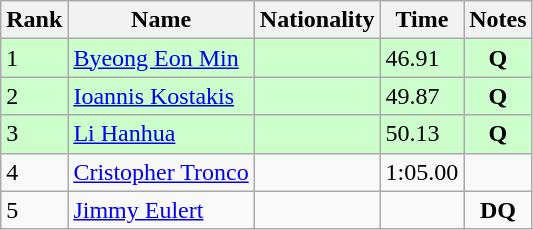<table class="wikitable">
<tr>
<th>Rank</th>
<th>Name</th>
<th>Nationality</th>
<th>Time</th>
<th>Notes</th>
</tr>
<tr style="background:#CCFFCC;">
<td>1</td>
<td><a href='#'>Byeong Eon Min</a></td>
<td></td>
<td>46.91</td>
<td style="text-align:center;"><strong>Q</strong></td>
</tr>
<tr style="background:#CCFFCC;">
<td>2</td>
<td><a href='#'>Ioannis Kostakis</a></td>
<td></td>
<td>49.87</td>
<td style="text-align:center;"><strong>Q</strong></td>
</tr>
<tr style="background:#CCFFCC;">
<td>3</td>
<td><a href='#'>Li Hanhua</a></td>
<td></td>
<td>50.13</td>
<td style="text-align:center;"><strong>Q</strong></td>
</tr>
<tr>
<td>4</td>
<td><a href='#'>Cristopher Tronco</a></td>
<td></td>
<td>1:05.00</td>
<td></td>
</tr>
<tr>
<td>5</td>
<td><a href='#'>Jimmy Eulert</a></td>
<td></td>
<td></td>
<td style="text-align:center;"><strong>DQ</strong></td>
</tr>
</table>
